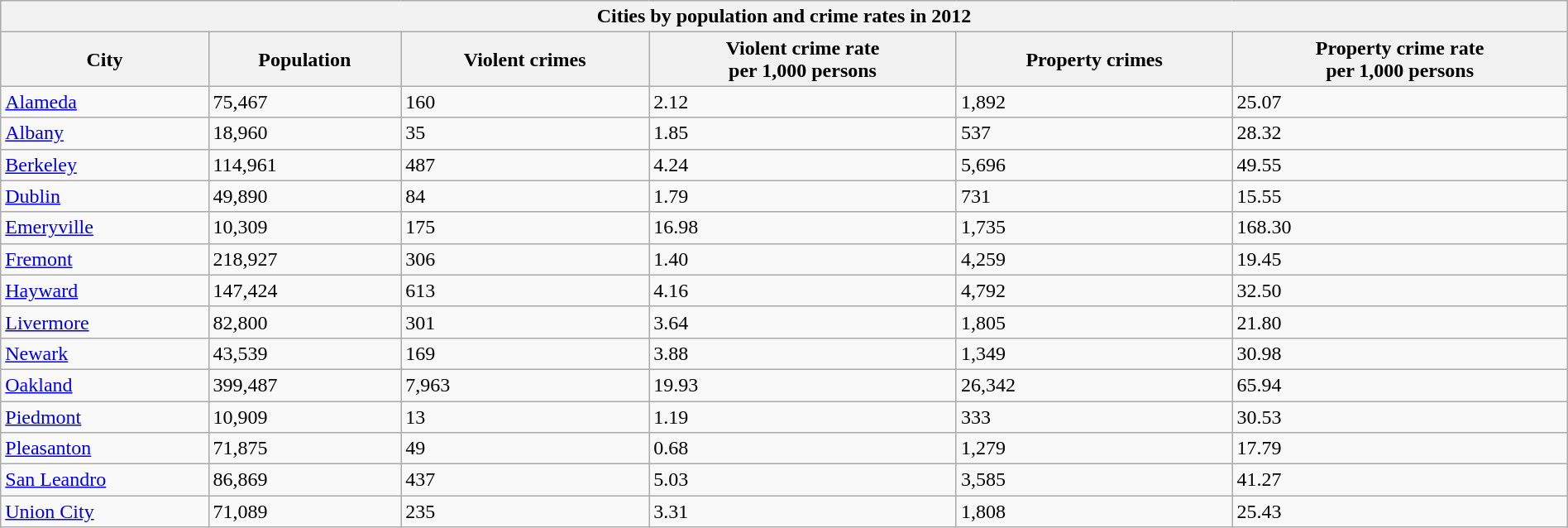<table class="wikitable collapsible collapsed sortable" style="width: 100%;">
<tr>
<th colspan="9">Cities by population and crime rates in 2012</th>
</tr>
<tr>
<th>City</th>
<th data-sort-type="number">Population</th>
<th data-sort-type="number">Violent crimes</th>
<th data-sort-type="number">Violent crime rate<br>per 1,000 persons</th>
<th data-sort-type="number">Property crimes</th>
<th data-sort-type="number">Property crime rate<br>per 1,000 persons</th>
</tr>
<tr>
<td><a href='#'>Alameda</a></td>
<td>75,467</td>
<td>160</td>
<td>2.12</td>
<td>1,892</td>
<td>25.07</td>
</tr>
<tr>
<td><a href='#'>Albany</a></td>
<td>18,960</td>
<td>35</td>
<td>1.85</td>
<td>537</td>
<td>28.32</td>
</tr>
<tr>
<td><a href='#'>Berkeley</a></td>
<td>114,961</td>
<td>487</td>
<td>4.24</td>
<td>5,696</td>
<td>49.55</td>
</tr>
<tr>
<td><a href='#'>Dublin</a></td>
<td>49,890</td>
<td>84</td>
<td>1.79</td>
<td>731</td>
<td>15.55</td>
</tr>
<tr>
<td><a href='#'>Emeryville</a></td>
<td>10,309</td>
<td>175</td>
<td>16.98</td>
<td>1,735</td>
<td>168.30</td>
</tr>
<tr>
<td><a href='#'>Fremont</a></td>
<td>218,927</td>
<td>306</td>
<td>1.40</td>
<td>4,259</td>
<td>19.45</td>
</tr>
<tr>
<td><a href='#'>Hayward</a></td>
<td>147,424</td>
<td>613</td>
<td>4.16</td>
<td>4,792</td>
<td>32.50</td>
</tr>
<tr>
<td><a href='#'>Livermore</a></td>
<td>82,800</td>
<td>301</td>
<td>3.64</td>
<td>1,805</td>
<td>21.80</td>
</tr>
<tr>
<td><a href='#'>Newark</a></td>
<td>43,539</td>
<td>169</td>
<td>3.88</td>
<td>1,349</td>
<td>30.98</td>
</tr>
<tr>
<td><a href='#'>Oakland</a></td>
<td>399,487</td>
<td>7,963</td>
<td>19.93</td>
<td>26,342</td>
<td>65.94</td>
</tr>
<tr>
<td><a href='#'>Piedmont</a></td>
<td>10,909</td>
<td>13</td>
<td>1.19</td>
<td>333</td>
<td>30.53</td>
</tr>
<tr>
<td><a href='#'>Pleasanton</a></td>
<td>71,875</td>
<td>49</td>
<td>0.68</td>
<td>1,279</td>
<td>17.79</td>
</tr>
<tr>
<td><a href='#'>San Leandro</a></td>
<td>86,869</td>
<td>437</td>
<td>5.03</td>
<td>3,585</td>
<td>41.27</td>
</tr>
<tr>
<td><a href='#'>Union City</a></td>
<td>71,089</td>
<td>235</td>
<td>3.31</td>
<td>1,808</td>
<td>25.43</td>
</tr>
</table>
